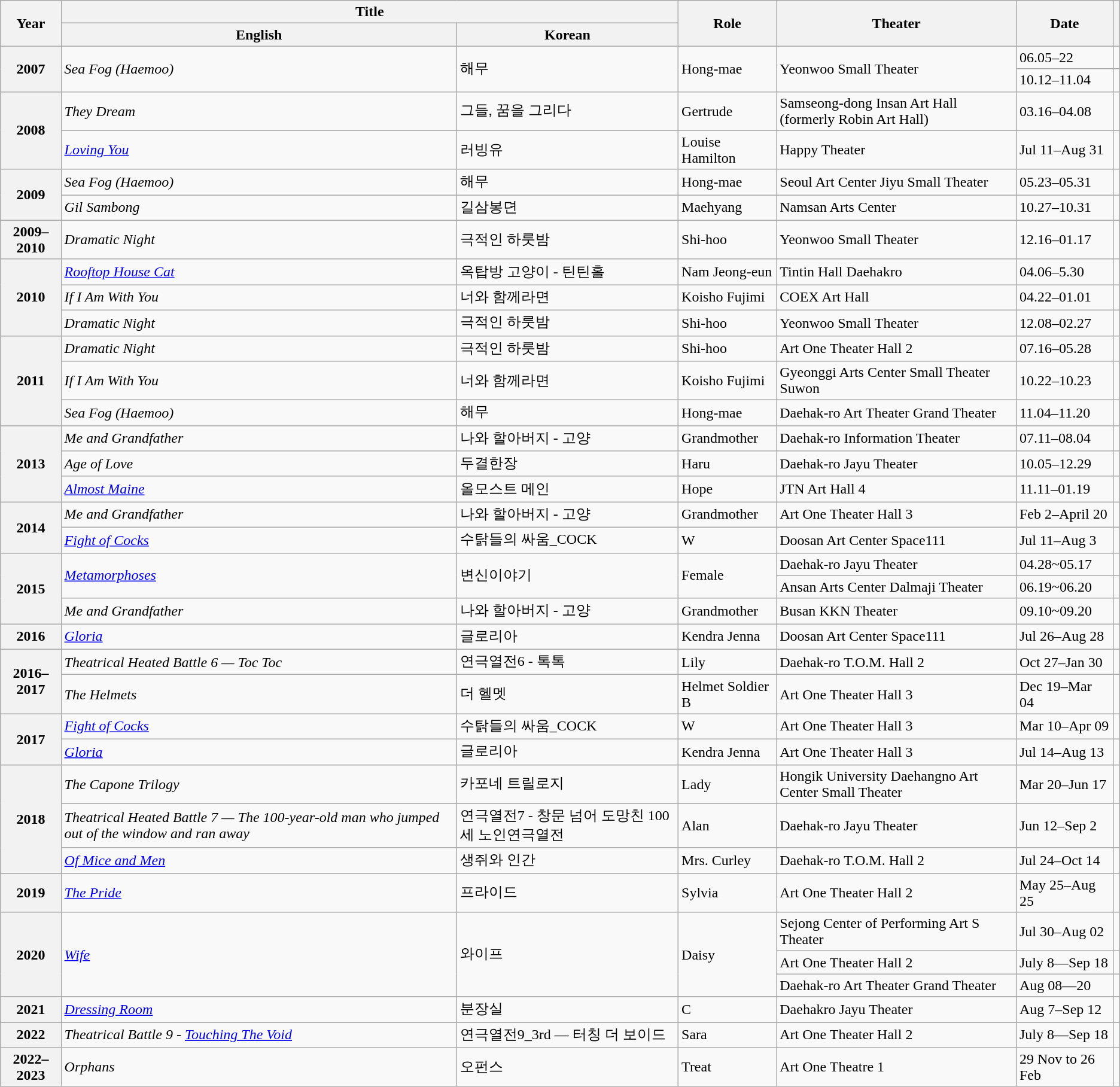<table class="wikitable sortable plainrowheaders">
<tr>
<th rowspan="2" scope="col">Year</th>
<th colspan="2" scope="col">Title</th>
<th rowspan="2" scope="col">Role</th>
<th rowspan="2" scope="col">Theater</th>
<th rowspan="2" scope="col">Date</th>
<th rowspan="2" class="unsortable" scope="col"></th>
</tr>
<tr>
<th>English</th>
<th>Korean</th>
</tr>
<tr>
<th scope="row" rowspan="2">2007</th>
<td rowspan="2"><em>Sea Fog (Haemoo)</em></td>
<td rowspan="2">해무</td>
<td rowspan="2">Hong-mae</td>
<td rowspan="2">Yeonwoo Small Theater</td>
<td>06.05–22</td>
<td></td>
</tr>
<tr>
<td>10.12–11.04</td>
<td></td>
</tr>
<tr>
<th scope="row" rowspan="2">2008</th>
<td><em>They Dream</em></td>
<td>그들, 꿈을 그리다</td>
<td>Gertrude</td>
<td>Samseong-dong Insan Art Hall (formerly Robin Art Hall)</td>
<td>03.16–04.08</td>
<td></td>
</tr>
<tr>
<td><a href='#'><em>Loving You</em></a></td>
<td>러빙유</td>
<td>Louise Hamilton</td>
<td>Happy Theater</td>
<td>Jul 11–Aug 31</td>
<td></td>
</tr>
<tr>
<th scope="row" rowspan="2">2009</th>
<td><em>Sea Fog (Haemoo)</em></td>
<td>해무</td>
<td>Hong-mae</td>
<td>Seoul Art Center Jiyu Small Theater</td>
<td>05.23–05.31</td>
<td></td>
</tr>
<tr>
<td><em>Gil Sambong</em></td>
<td>길삼봉뎐</td>
<td>Maehyang</td>
<td>Namsan Arts Center</td>
<td>10.27–10.31</td>
<td></td>
</tr>
<tr>
<th scope="row">2009–2010</th>
<td><em>Dramatic Night</em></td>
<td>극적인 하룻밤</td>
<td>Shi-hoo</td>
<td>Yeonwoo Small Theater</td>
<td>12.16–01.17</td>
<td></td>
</tr>
<tr>
<th scope="row"rowspan="3">2010</th>
<td><em><a href='#'>Rooftop House Cat</a></em></td>
<td>옥탑방 고양이 - 틴틴홀</td>
<td>Nam Jeong-eun</td>
<td>Tintin Hall Daehakro</td>
<td>04.06–5.30</td>
<td></td>
</tr>
<tr>
<td><em>If I Am With You</em></td>
<td>너와 함께라면</td>
<td>Koisho Fujimi</td>
<td>COEX Art Hall</td>
<td>04.22–01.01</td>
<td></td>
</tr>
<tr>
<td><em>Dramatic Night</em></td>
<td>극적인 하룻밤</td>
<td>Shi-hoo</td>
<td>Yeonwoo Small Theater</td>
<td>12.08–02.27</td>
<td></td>
</tr>
<tr>
<th scope="row" rowspan="3">2011</th>
<td><em>Dramatic Night</em></td>
<td>극적인 하룻밤</td>
<td>Shi-hoo</td>
<td>Art One Theater Hall 2</td>
<td>07.16–05.28</td>
<td></td>
</tr>
<tr>
<td><em>If I Am With You</em></td>
<td>너와 함께라면</td>
<td>Koisho Fujimi</td>
<td>Gyeonggi Arts Center Small Theater Suwon</td>
<td>10.22–10.23</td>
<td></td>
</tr>
<tr>
<td><em>Sea Fog (Haemoo)</em></td>
<td>해무</td>
<td>Hong-mae</td>
<td>Daehak-ro Art Theater Grand Theater</td>
<td>11.04–11.20</td>
<td></td>
</tr>
<tr>
<th scope="row" rowspan="3">2013</th>
<td><em>Me and Grandfather</em></td>
<td>나와 할아버지 - 고양</td>
<td>Grandmother</td>
<td>Daehak-ro Information Theater</td>
<td>07.11–08.04</td>
<td></td>
</tr>
<tr>
<td><em>Age of Love</em></td>
<td>두결한장</td>
<td>Haru</td>
<td>Daehak-ro Jayu Theater</td>
<td>10.05–12.29</td>
<td></td>
</tr>
<tr>
<td><em><a href='#'>Almost Maine</a></em></td>
<td>올모스트 메인</td>
<td>Hope</td>
<td>JTN Art Hall 4</td>
<td>11.11–01.19</td>
<td></td>
</tr>
<tr>
<th scope="row" rowspan="2">2014</th>
<td><em>Me and Grandfather</em></td>
<td>나와 할아버지 - 고양</td>
<td>Grandmother</td>
<td>Art One Theater Hall 3</td>
<td>Feb 2–April 20</td>
<td></td>
</tr>
<tr>
<td><em><a href='#'>Fight of Cocks</a></em></td>
<td>수탉들의 싸움_COCK</td>
<td>W</td>
<td>Doosan Art Center Space111</td>
<td>Jul 11–Aug 3</td>
<td></td>
</tr>
<tr>
<th scope="row" rowspan="3">2015</th>
<td rowspan="2"><em><a href='#'>Metamorphoses</a></em></td>
<td rowspan="2">변신이야기</td>
<td rowspan="2">Female</td>
<td>Daehak-ro Jayu Theater</td>
<td>04.28~05.17</td>
<td></td>
</tr>
<tr>
<td>Ansan Arts Center Dalmaji Theater</td>
<td>06.19~06.20</td>
<td></td>
</tr>
<tr>
<td><em>Me and Grandfather</em></td>
<td>나와 할아버지 - 고양</td>
<td>Grandmother</td>
<td>Busan KKN Theater</td>
<td>09.10~09.20</td>
<td></td>
</tr>
<tr>
<th scope="row">2016</th>
<td><em><a href='#'>Gloria</a></em></td>
<td>글로리아</td>
<td>Kendra Jenna</td>
<td>Doosan Art Center Space111</td>
<td>Jul 26–Aug 28</td>
<td></td>
</tr>
<tr>
<th scope="row" rowspan=2>2016–2017</th>
<td><em>Theatrical Heated Battle 6 — Toc Toc</em></td>
<td>연극열전6 - 톡톡</td>
<td>Lily</td>
<td>Daehak-ro T.O.M. Hall 2</td>
<td>Oct 27–Jan 30</td>
<td></td>
</tr>
<tr>
<td><em>The Helmets</em></td>
<td>더 헬멧</td>
<td>Helmet Soldier B</td>
<td>Art One Theater Hall 3</td>
<td>Dec 19–Mar 04</td>
<td></td>
</tr>
<tr>
<th scope="row" rowspan="2">2017</th>
<td><em><a href='#'>Fight of Cocks</a></em></td>
<td>수탉들의 싸움_COCK</td>
<td>W</td>
<td>Art One Theater Hall 3</td>
<td>Mar 10–Apr 09</td>
<td></td>
</tr>
<tr>
<td><em><a href='#'>Gloria</a></em></td>
<td>글로리아</td>
<td>Kendra Jenna</td>
<td>Art One Theater Hall 3</td>
<td>Jul 14–Aug 13</td>
<td></td>
</tr>
<tr>
<th scope="row" rowspan="3">2018</th>
<td><em>The Capone Trilogy</em></td>
<td>카포네 트릴로지</td>
<td>Lady</td>
<td>Hongik University Daehangno Art Center Small Theater</td>
<td>Mar 20–Jun 17</td>
<td></td>
</tr>
<tr>
<td><em>Theatrical Heated Battle 7 — The 100-year-old man who jumped out of the window and ran away</em></td>
<td>연극열전7 - 창문 넘어 도망친 100세 노인연극열전</td>
<td>Alan</td>
<td>Daehak-ro Jayu Theater</td>
<td>Jun 12–Sep 2</td>
<td></td>
</tr>
<tr>
<td><a href='#'><em>Of Mice and Men</em></a></td>
<td>생쥐와 인간</td>
<td>Mrs. Curley</td>
<td>Daehak-ro T.O.M. Hall 2</td>
<td>Jul 24–Oct 14</td>
<td></td>
</tr>
<tr>
<th scope="row">2019</th>
<td><em><a href='#'>The Pride</a></em></td>
<td>프라이드</td>
<td>Sylvia</td>
<td>Art One Theater Hall 2</td>
<td>May 25–Aug 25</td>
<td></td>
</tr>
<tr>
<th scope="row" rowspan="3">2020</th>
<td rowspan="3"><em><a href='#'>Wife</a></em></td>
<td rowspan="3">와이프</td>
<td rowspan="3">Daisy</td>
<td>Sejong Center of Performing Art S Theater</td>
<td>Jul 30–Aug 02</td>
<td></td>
</tr>
<tr>
<td>Art One Theater Hall 2</td>
<td>July 8—Sep 18</td>
<td></td>
</tr>
<tr>
<td>Daehak-ro Art Theater Grand Theater</td>
<td>Aug 08—20</td>
<td></td>
</tr>
<tr>
<th scope="row">2021</th>
<td><em><a href='#'>Dressing Room</a></em></td>
<td>분장실</td>
<td>C</td>
<td>Daehakro Jayu Theater</td>
<td>Aug 7–Sep 12</td>
<td></td>
</tr>
<tr>
<th scope="row">2022</th>
<td><em>Theatrical Battle 9 - <a href='#'>Touching The Void</a></em></td>
<td>연극열전9_3rd — 터칭 더 보이드</td>
<td>Sara</td>
<td>Art One Theater Hall 2</td>
<td>July 8—Sep 18</td>
<td></td>
</tr>
<tr>
<th scope="row">2022–2023</th>
<td><em>Orphans</em></td>
<td>오펀스</td>
<td>Treat</td>
<td>Art One Theatre 1</td>
<td>29 Nov to 26 Feb</td>
<td></td>
</tr>
</table>
